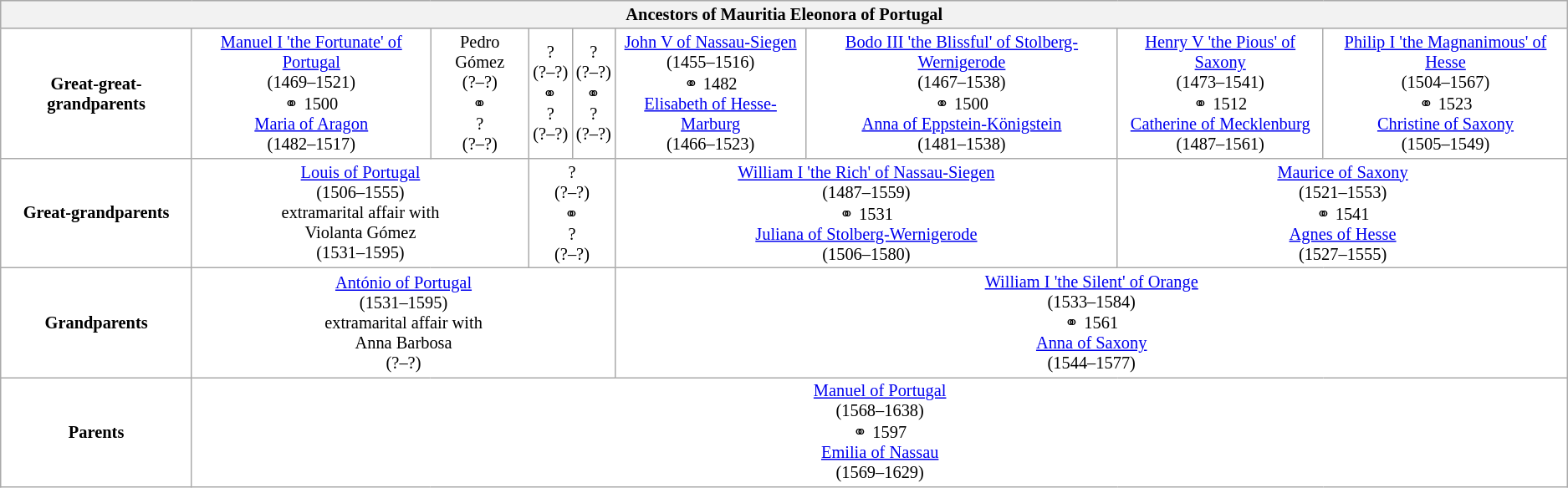<table class="wikitable" style="background:#FFFFFF; font-size:85%; text-align:center">
<tr bgcolor="#E0E0E0">
<th colspan="9">Ancestors of Mauritia Eleonora of Portugal</th>
</tr>
<tr>
<td><strong>Great-great-grandparents</strong></td>
<td colspan="1"><a href='#'>Manuel I 'the Fortunate' of Portugal</a><br>(1469–1521)<br>⚭ 1500<br><a href='#'>Maria of Aragon</a><br>(1482–1517)</td>
<td colspan="1">Pedro Gómez<br>(?–?)<br>⚭ <br>?<br>(?–?)</td>
<td colspan="1">?<br>(?–?)<br>⚭ <br>?<br>(?–?)</td>
<td colspan="1">?<br>(?–?)<br>⚭ <br>?<br>(?–?)</td>
<td colspan="1"><a href='#'>John V of Nassau-Siegen</a><br>(1455–1516)<br>⚭ 1482<br><a href='#'>Elisabeth of Hesse-Marburg</a><br>(1466–1523)</td>
<td colspan="1"><a href='#'>Bodo III 'the Blissful' of Stolberg-Wernigerode</a><br>(1467–1538)<br>⚭ 1500<br><a href='#'>Anna of Eppstein-Königstein</a><br>(1481–1538)</td>
<td colspan="1"><a href='#'>Henry V 'the Pious' of Saxony</a><br>(1473–1541)<br>⚭ 1512<br><a href='#'>Catherine of Mecklenburg</a><br>(1487–1561)</td>
<td colspan="1"><a href='#'>Philip I 'the Magnanimous' of Hesse</a><br>(1504–1567)<br>⚭ 1523<br><a href='#'>Christine of Saxony</a><br>(1505–1549)</td>
</tr>
<tr>
<td><strong>Great-grandparents</strong></td>
<td colspan="2"><a href='#'>Louis of Portugal</a><br>(1506–1555)<br>extramarital affair with<br>Violanta Gómez<br>(1531–1595)</td>
<td colspan="2">?<br>(?–?)<br>⚭ <br>?<br>(?–?)</td>
<td colspan="2"><a href='#'>William I 'the Rich' of Nassau-Siegen</a><br>(1487–1559)<br>⚭ 1531<br><a href='#'>Juliana of Stolberg-Wernigerode</a><br>(1506–1580)</td>
<td colspan="2"><a href='#'>Maurice of Saxony</a><br>(1521–1553)<br>⚭ 1541<br><a href='#'>Agnes of Hesse</a><br>(1527–1555)</td>
</tr>
<tr>
<td><strong>Grandparents</strong></td>
<td colspan="4"><a href='#'>António of Portugal</a><br>(1531–1595)<br>extramarital affair with<br>Anna Barbosa<br>(?–?)</td>
<td colspan="4"><a href='#'>William I 'the Silent' of Orange</a><br>(1533–1584)<br>⚭ 1561<br><a href='#'>Anna of Saxony</a><br>(1544–1577)</td>
</tr>
<tr>
<td><strong>Parents</strong></td>
<td colspan="8"><a href='#'>Manuel of Portugal</a><br>(1568–1638)<br>⚭ 1597<br><a href='#'>Emilia of Nassau</a><br>(1569–1629)</td>
</tr>
</table>
